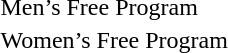<table>
<tr>
<td>Men’s Free Program</td>
<td></td>
<td></td>
<td></td>
</tr>
<tr>
<td>Women’s Free Program</td>
<td></td>
<td></td>
<td></td>
</tr>
</table>
